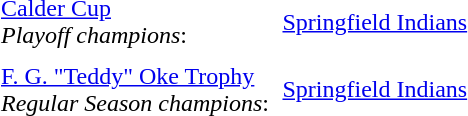<table cellpadding="3" cellspacing="3">
<tr>
<td><a href='#'>Calder Cup</a><br><em>Playoff champions</em>:</td>
<td><a href='#'>Springfield Indians</a></td>
</tr>
<tr>
<td><a href='#'>F. G. "Teddy" Oke Trophy</a><br><em>Regular Season champions</em>:</td>
<td><a href='#'>Springfield Indians</a></td>
</tr>
</table>
